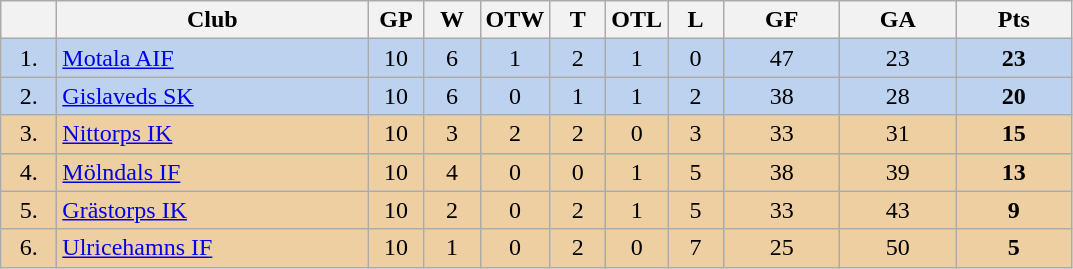<table class="wikitable">
<tr>
<th width="30"></th>
<th width="200">Club</th>
<th width="30">GP</th>
<th width="30">W</th>
<th width="30">OTW</th>
<th width="30">T</th>
<th width="30">OTL</th>
<th width="30">L</th>
<th width="70">GF</th>
<th width="70">GA</th>
<th width="70">Pts</th>
</tr>
<tr bgcolor="#BCD2EE" align="center">
<td>1.</td>
<td align="left"><a href='#'>Motala AIF</a></td>
<td>10</td>
<td>6</td>
<td>1</td>
<td>2</td>
<td>1</td>
<td>0</td>
<td>47</td>
<td>23</td>
<td><strong>23</strong></td>
</tr>
<tr bgcolor="#BCD2EE" align="center">
<td>2.</td>
<td align="left"><a href='#'>Gislaveds SK</a></td>
<td>10</td>
<td>6</td>
<td>0</td>
<td>1</td>
<td>1</td>
<td>2</td>
<td>38</td>
<td>28</td>
<td><strong>20</strong></td>
</tr>
<tr bgcolor="#EECFA1" align="center">
<td>3.</td>
<td align="left"><a href='#'>Nittorps IK</a></td>
<td>10</td>
<td>3</td>
<td>2</td>
<td>2</td>
<td>0</td>
<td>3</td>
<td>33</td>
<td>31</td>
<td><strong>15</strong></td>
</tr>
<tr bgcolor="#EECFA1" align="center">
<td>4.</td>
<td align="left"><a href='#'>Mölndals IF</a></td>
<td>10</td>
<td>4</td>
<td>0</td>
<td>0</td>
<td>1</td>
<td>5</td>
<td>38</td>
<td>39</td>
<td><strong>13</strong></td>
</tr>
<tr bgcolor="#EECFA1" align="center">
<td>5.</td>
<td align="left"><a href='#'>Grästorps IK</a></td>
<td>10</td>
<td>2</td>
<td>0</td>
<td>2</td>
<td>1</td>
<td>5</td>
<td>33</td>
<td>43</td>
<td><strong>9</strong></td>
</tr>
<tr bgcolor="#EECFA1" align="center">
<td>6.</td>
<td align="left"><a href='#'>Ulricehamns IF</a></td>
<td>10</td>
<td>1</td>
<td>0</td>
<td>2</td>
<td>0</td>
<td>7</td>
<td>25</td>
<td>50</td>
<td><strong>5</strong></td>
</tr>
</table>
